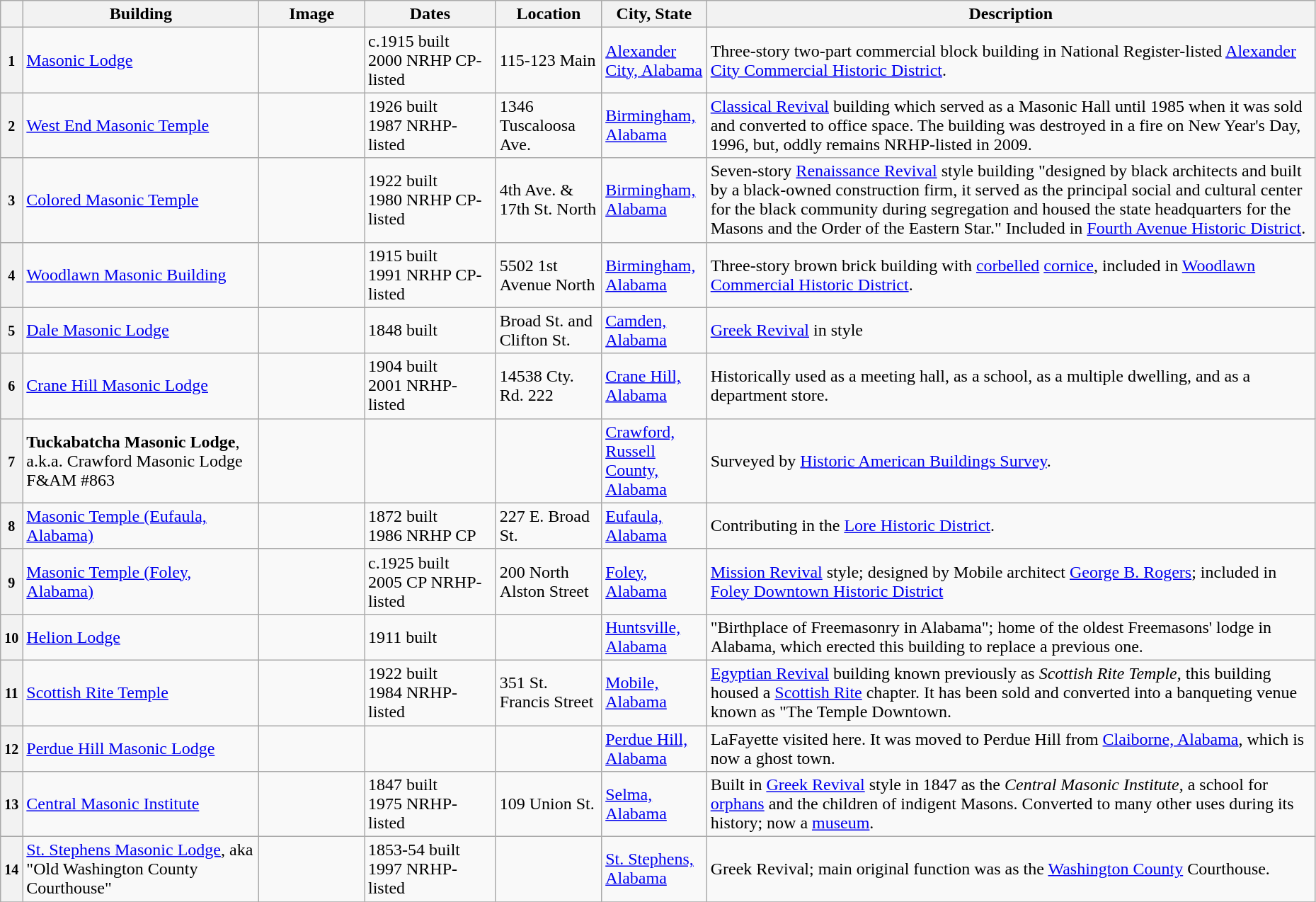<table class="wikitable sortable" style="width:98%">
<tr>
<th></th>
<th width = 18%><strong>Building</strong></th>
<th width = 8% class="unsortable"><strong>Image</strong></th>
<th width = 10%><strong>Dates</strong></th>
<th><strong>Location</strong></th>
<th width = 8%><strong>City, State</strong></th>
<th class="unsortable"><strong>Description</strong></th>
</tr>
<tr ->
<th><small>1</small></th>
<td><a href='#'>Masonic Lodge</a></td>
<td></td>
<td>c.1915 built<br>2000 NRHP CP-listed</td>
<td>115-123 Main<br><small></small></td>
<td><a href='#'>Alexander City, Alabama</a></td>
<td>Three-story two-part commercial block building in National Register-listed <a href='#'>Alexander City Commercial Historic District</a>.</td>
</tr>
<tr ->
<th><small>2</small></th>
<td><a href='#'>West End Masonic Temple</a></td>
<td></td>
<td>1926 built<br>1987 NRHP-listed</td>
<td>1346 Tuscaloosa Ave.<br><small></small></td>
<td><a href='#'>Birmingham, Alabama</a></td>
<td><a href='#'>Classical Revival</a> building which served as a Masonic Hall until 1985 when it was sold and converted to office space.  The building was destroyed in a fire on New Year's Day, 1996, but, oddly remains NRHP-listed in 2009.</td>
</tr>
<tr ->
<th><small>3</small></th>
<td><a href='#'>Colored Masonic Temple</a></td>
<td></td>
<td>1922 built<br>1980 NRHP CP-listed</td>
<td>4th Ave. & 17th St. North<small></small></td>
<td><a href='#'>Birmingham, Alabama</a></td>
<td>Seven-story <a href='#'>Renaissance Revival</a> style building "designed by black architects and built by a black-owned construction firm, it served as the principal social and cultural center for the black community during segregation and housed the state headquarters for the Masons and the Order of the Eastern Star." Included in <a href='#'>Fourth Avenue Historic District</a>.</td>
</tr>
<tr ->
<th><small>4</small></th>
<td><a href='#'>Woodlawn Masonic Building</a></td>
<td></td>
<td>1915 built<br>1991 NRHP CP-listed</td>
<td>5502 1st Avenue North<small></small></td>
<td><a href='#'>Birmingham, Alabama</a></td>
<td>Three-story brown brick building with <a href='#'>corbelled</a> <a href='#'>cornice</a>, included in <a href='#'>Woodlawn Commercial Historic District</a>.</td>
</tr>
<tr ->
<th><small>5</small></th>
<td><a href='#'>Dale Masonic Lodge</a></td>
<td></td>
<td>1848 built</td>
<td>Broad St. and Clifton St.<small></small></td>
<td><a href='#'>Camden, Alabama</a></td>
<td><a href='#'>Greek Revival</a> in style</td>
</tr>
<tr ->
<th><small>6</small></th>
<td><a href='#'>Crane Hill Masonic Lodge</a></td>
<td></td>
<td>1904 built<br>2001 NRHP-listed</td>
<td>14538 Cty. Rd. 222<br><small></small></td>
<td><a href='#'>Crane Hill, Alabama</a></td>
<td>Historically used as a meeting hall, as a school, as a multiple dwelling, and as a department store.</td>
</tr>
<tr - id="Tuckabatcha Masonic Lodge">
<th><small>7</small></th>
<td><strong>Tuckabatcha Masonic Lodge</strong>,<br>a.k.a. Crawford Masonic Lodge F&AM #863</td>
<td></td>
<td></td>
<td></td>
<td><a href='#'>Crawford, Russell County, Alabama</a></td>
<td>Surveyed by <a href='#'>Historic American Buildings Survey</a>.</td>
</tr>
<tr ->
<th><small>8</small></th>
<td><a href='#'>Masonic Temple (Eufaula, Alabama)</a></td>
<td></td>
<td>1872 built<br>1986 NRHP CP</td>
<td>227 E. Broad St.<br></td>
<td><a href='#'>Eufaula, Alabama</a></td>
<td>Contributing in the <a href='#'>Lore Historic District</a>.</td>
</tr>
<tr ->
<th><small>9</small></th>
<td><a href='#'>Masonic Temple (Foley, Alabama)</a></td>
<td></td>
<td>c.1925 built<br>2005 CP NRHP-listed</td>
<td>200 North Alston Street<br><small></small></td>
<td><a href='#'>Foley, Alabama</a></td>
<td><a href='#'>Mission Revival</a> style; designed by Mobile architect <a href='#'>George B. Rogers</a>; included in <a href='#'>Foley Downtown Historic District</a></td>
</tr>
<tr ->
<th><small>10</small></th>
<td><a href='#'>Helion Lodge</a></td>
<td></td>
<td>1911 built</td>
<td><br><small></small></td>
<td><a href='#'>Huntsville, Alabama</a></td>
<td>"Birthplace of Freemasonry in Alabama";  home of the oldest Freemasons' lodge in Alabama, which erected this building to replace a previous one.</td>
</tr>
<tr ->
<th><small>11</small></th>
<td><a href='#'>Scottish Rite Temple</a></td>
<td></td>
<td>1922 built<br>1984 NRHP-listed</td>
<td>351 St. Francis Street<br><small></small></td>
<td><a href='#'>Mobile, Alabama</a></td>
<td><a href='#'>Egyptian Revival</a> building known previously as <em>Scottish Rite Temple</em>, this building housed a <a href='#'>Scottish Rite</a> chapter.  It has been sold and converted into a banqueting venue known as "The Temple Downtown.</td>
</tr>
<tr ->
<th><small>12</small></th>
<td><a href='#'>Perdue Hill Masonic Lodge</a></td>
<td></td>
<td></td>
<td></td>
<td><a href='#'>Perdue Hill, Alabama</a></td>
<td>LaFayette visited here. It was moved to Perdue Hill from <a href='#'>Claiborne, Alabama</a>, which is now a ghost town.</td>
</tr>
<tr ->
<th><small>13</small></th>
<td><a href='#'>Central Masonic Institute</a></td>
<td></td>
<td>1847 built<br>1975 NRHP-listed</td>
<td>109 Union St.<br><small></small></td>
<td><a href='#'>Selma, Alabama</a></td>
<td>Built in <a href='#'>Greek Revival</a> style in 1847 as the <em>Central Masonic Institute</em>, a school for <a href='#'>orphans</a> and the children of indigent Masons.  Converted to many other uses during its history; now a <a href='#'>museum</a>.</td>
</tr>
<tr ->
<th><small>14</small></th>
<td><a href='#'>St. Stephens Masonic Lodge</a>, aka "Old Washington County Courthouse"</td>
<td></td>
<td>1853-54 built<br>1997 NRHP-listed</td>
<td><small></small></td>
<td><a href='#'>St. Stephens, Alabama</a></td>
<td>Greek Revival; main original function was as the <a href='#'>Washington County</a> Courthouse.</td>
</tr>
<tr -->
</tr>
</table>
